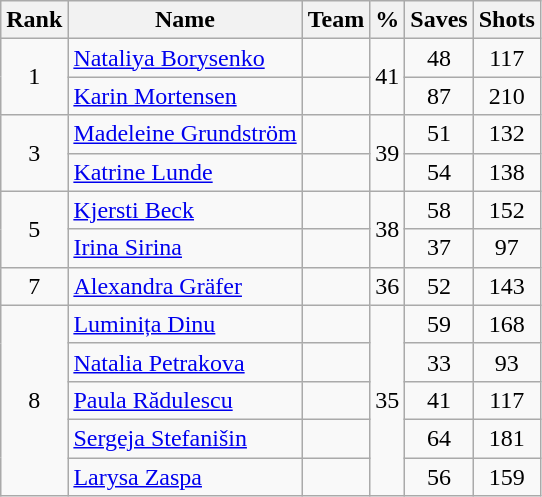<table class="wikitable sortable" style="text-align: center;">
<tr>
<th>Rank</th>
<th>Name</th>
<th>Team</th>
<th>%</th>
<th>Saves</th>
<th>Shots</th>
</tr>
<tr>
<td rowspan=2>1</td>
<td align=left><a href='#'>Nataliya Borysenko</a></td>
<td align=left></td>
<td rowspan=2>41</td>
<td>48</td>
<td>117</td>
</tr>
<tr>
<td align=left><a href='#'>Karin Mortensen</a></td>
<td align=left></td>
<td>87</td>
<td>210</td>
</tr>
<tr>
<td rowspan=2>3</td>
<td align=left><a href='#'>Madeleine Grundström</a></td>
<td align=left></td>
<td rowspan=2>39</td>
<td>51</td>
<td>132</td>
</tr>
<tr>
<td align=left><a href='#'>Katrine Lunde</a></td>
<td align=left></td>
<td>54</td>
<td>138</td>
</tr>
<tr>
<td rowspan=2>5</td>
<td align=left><a href='#'>Kjersti Beck</a></td>
<td align=left></td>
<td rowspan=2>38</td>
<td>58</td>
<td>152</td>
</tr>
<tr>
<td align=left><a href='#'>Irina Sirina</a></td>
<td align=left></td>
<td>37</td>
<td>97</td>
</tr>
<tr>
<td>7</td>
<td align=left><a href='#'>Alexandra Gräfer</a></td>
<td align=left></td>
<td>36</td>
<td>52</td>
<td>143</td>
</tr>
<tr>
<td rowspan=5>8</td>
<td align=left><a href='#'>Luminița Dinu</a></td>
<td align=left></td>
<td rowspan=5>35</td>
<td>59</td>
<td>168</td>
</tr>
<tr>
<td align=left><a href='#'>Natalia Petrakova</a></td>
<td align=left></td>
<td>33</td>
<td>93</td>
</tr>
<tr>
<td align=left><a href='#'>Paula Rădulescu</a></td>
<td align=left></td>
<td>41</td>
<td>117</td>
</tr>
<tr>
<td align=left><a href='#'>Sergeja Stefanišin</a></td>
<td align=left></td>
<td>64</td>
<td>181</td>
</tr>
<tr>
<td align=left><a href='#'>Larysa Zaspa</a></td>
<td align=left></td>
<td>56</td>
<td>159</td>
</tr>
</table>
